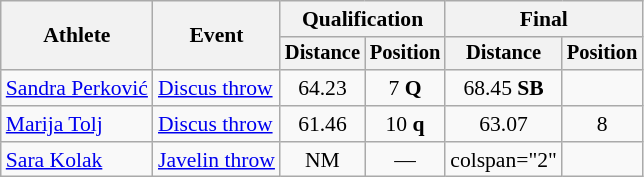<table class=wikitable style=font-size:90%>
<tr>
<th rowspan=2>Athlete</th>
<th rowspan=2>Event</th>
<th colspan=2>Qualification</th>
<th colspan=2>Final</th>
</tr>
<tr style=font-size:95%>
<th>Distance</th>
<th>Position</th>
<th>Distance</th>
<th>Position</th>
</tr>
<tr align=center>
<td align=left><a href='#'>Sandra Perković</a></td>
<td align=left><a href='#'>Discus throw</a></td>
<td>64.23</td>
<td>7 <strong>Q</strong></td>
<td>68.45 <strong>SB</strong></td>
<td></td>
</tr>
<tr align=center>
<td align=left><a href='#'>Marija Tolj</a></td>
<td align=left><a href='#'>Discus throw</a></td>
<td>61.46</td>
<td>10 <strong>q</strong></td>
<td>63.07</td>
<td>8</td>
</tr>
<tr align=center>
<td align=left><a href='#'>Sara Kolak</a></td>
<td align=left><a href='#'>Javelin throw</a></td>
<td>NM</td>
<td>—</td>
<td>colspan="2" </td>
</tr>
</table>
